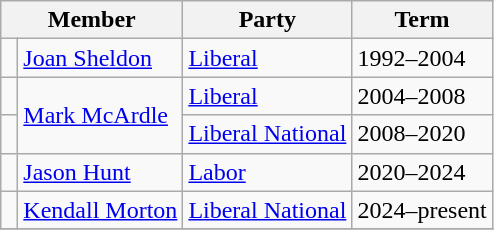<table class="wikitable">
<tr>
<th colspan="2">Member</th>
<th>Party</th>
<th>Term</th>
</tr>
<tr>
<td> </td>
<td><a href='#'>Joan Sheldon</a></td>
<td><a href='#'>Liberal</a></td>
<td>1992–2004</td>
</tr>
<tr>
<td> </td>
<td rowspan="2"><a href='#'>Mark McArdle</a></td>
<td><a href='#'>Liberal</a></td>
<td>2004–2008</td>
</tr>
<tr>
<td> </td>
<td><a href='#'>Liberal National</a></td>
<td>2008–2020</td>
</tr>
<tr>
<td> </td>
<td><a href='#'>Jason Hunt</a></td>
<td><a href='#'>Labor</a></td>
<td>2020–2024</td>
</tr>
<tr>
<td> </td>
<td><a href='#'>Kendall Morton</a></td>
<td><a href='#'>Liberal National</a></td>
<td>2024–present</td>
</tr>
<tr>
</tr>
</table>
